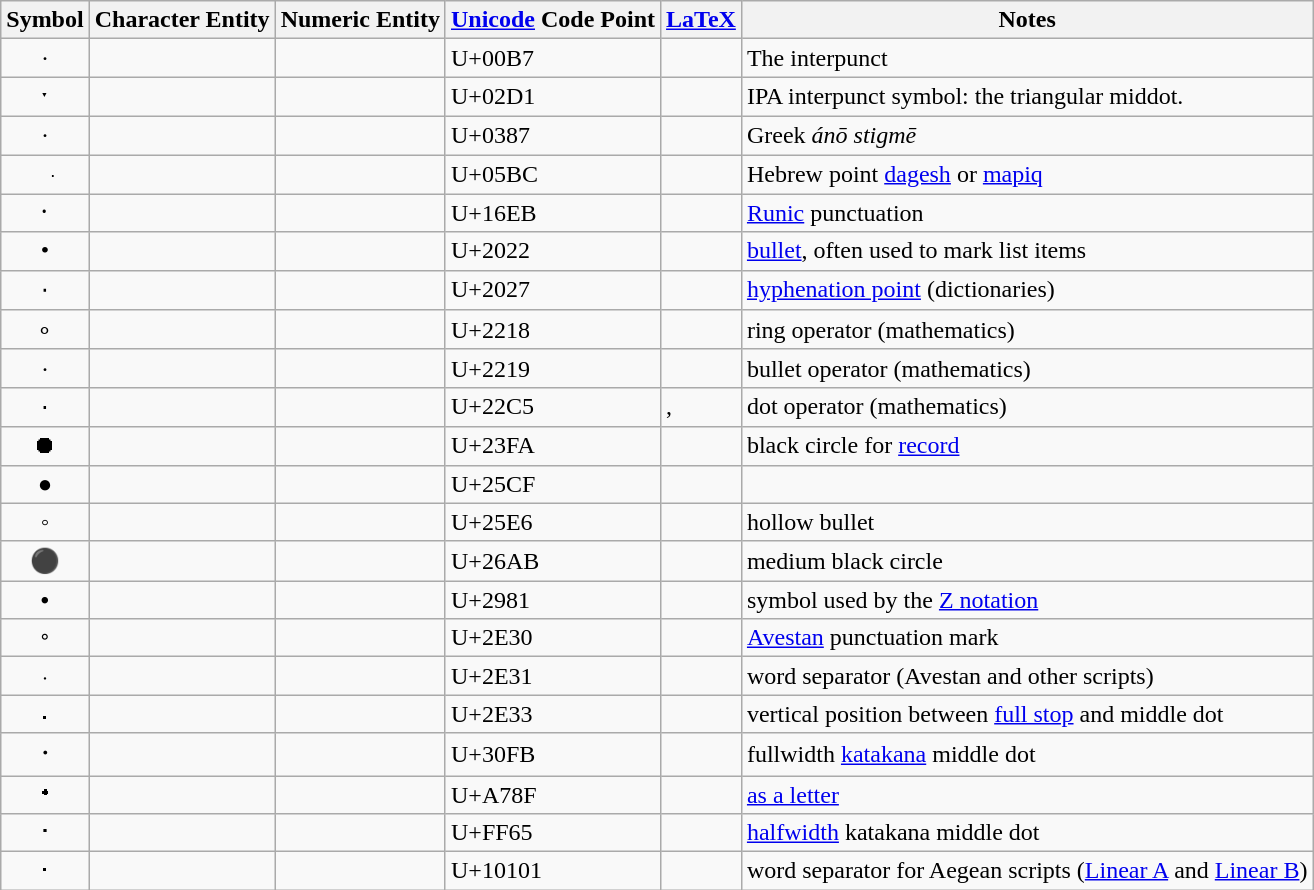<table class="wikitable">
<tr>
<th>Symbol</th>
<th>Character Entity</th>
<th>Numeric Entity</th>
<th><a href='#'>Unicode</a> Code Point</th>
<th><a href='#'>LaTeX</a></th>
<th>Notes</th>
</tr>
<tr>
<td style="text-align:center;">·</td>
<td style="text-align:center;"></td>
<td style="text-align:center;"></td>
<td>U+00B7 </td>
<td></td>
<td>The interpunct</td>
</tr>
<tr>
<td style="text-align:center;">ˑ</td>
<td style="text-align:center;"></td>
<td style="text-align:center;"></td>
<td>U+02D1 </td>
<td></td>
<td>IPA interpunct symbol: the triangular middot.</td>
</tr>
<tr>
<td style="text-align:center;">·</td>
<td style="text-align:center;"></td>
<td style="text-align:center;"></td>
<td>U+0387 </td>
<td></td>
<td>Greek <em>ánō stigmē</em></td>
</tr>
<tr>
<td style="text-align:center;">ּ</td>
<td style="text-align:center;"></td>
<td style="text-align:center;"></td>
<td>U+05BC </td>
<td></td>
<td>Hebrew point <a href='#'>dagesh</a> or <a href='#'>mapiq</a></td>
</tr>
<tr>
<td style="text-align:center;">᛫</td>
<td style="text-align:center;"></td>
<td style="text-align:center;"></td>
<td>U+16EB </td>
<td></td>
<td><a href='#'>Runic</a> punctuation</td>
</tr>
<tr>
<td style="text-align:center;">•</td>
<td style="text-align:center;"></td>
<td style="text-align:center;"></td>
<td>U+2022 </td>
<td></td>
<td><a href='#'>bullet</a>, often used to mark list items</td>
</tr>
<tr>
<td style="text-align:center;">‧</td>
<td style="text-align:center;"></td>
<td style="text-align:center;"></td>
<td>U+2027 </td>
<td></td>
<td><a href='#'>hyphenation point</a> (dictionaries)</td>
</tr>
<tr>
<td style="text-align:center;">∘</td>
<td style="text-align:center;"></td>
<td style="text-align:center;"></td>
<td>U+2218 </td>
<td></td>
<td>ring operator (mathematics)</td>
</tr>
<tr>
<td style="text-align:center;">∙</td>
<td style="text-align:center;"></td>
<td style="text-align:center;"></td>
<td>U+2219 </td>
<td></td>
<td>bullet operator (mathematics)</td>
</tr>
<tr>
<td style="text-align:center;">⋅</td>
<td style="text-align:center;"></td>
<td style="text-align:center;"></td>
<td>U+22C5 </td>
<td>, </td>
<td>dot operator (mathematics)</td>
</tr>
<tr>
<td style="text-align:center;">⏺</td>
<td style="text-align:center;"></td>
<td style="text-align:center;"></td>
<td>U+23FA </td>
<td></td>
<td>black circle for <a href='#'>record</a></td>
</tr>
<tr>
<td style="text-align:center;">●</td>
<td style="text-align:center;"></td>
<td style="text-align:center;"></td>
<td>U+25CF </td>
<td></td>
<td></td>
</tr>
<tr>
<td style="text-align:center;">◦</td>
<td style="text-align:center;"></td>
<td style="text-align:center;"></td>
<td>U+25E6 </td>
<td></td>
<td>hollow bullet</td>
</tr>
<tr>
<td style="text-align:center;">⚫</td>
<td style="text-align:center;"></td>
<td style="text-align:center;"></td>
<td>U+26AB </td>
<td></td>
<td>medium black circle</td>
</tr>
<tr>
<td style="text-align:center;">⦁</td>
<td style="text-align:center;"></td>
<td style="text-align:center;"></td>
<td>U+2981 </td>
<td></td>
<td>symbol used by the <a href='#'>Z notation</a></td>
</tr>
<tr>
<td style="text-align:center;">⸰</td>
<td style="text-align:center;"></td>
<td style="text-align:center;"></td>
<td>U+2E30 </td>
<td></td>
<td><a href='#'>Avestan</a> punctuation mark</td>
</tr>
<tr>
<td style="text-align:center;">⸱</td>
<td style="text-align:center;"></td>
<td style="text-align:center;"></td>
<td>U+2E31 </td>
<td></td>
<td>word separator (Avestan and other scripts)</td>
</tr>
<tr>
<td style="text-align:center;">⸳</td>
<td style="text-align:center;"></td>
<td style="text-align:center;"></td>
<td>U+2E33 </td>
<td></td>
<td>vertical position between <a href='#'>full stop</a> and middle dot</td>
</tr>
<tr>
<td style="text-align:center;">・</td>
<td style="text-align:center;"></td>
<td style="text-align:center;"></td>
<td>U+30FB </td>
<td></td>
<td>fullwidth <a href='#'>katakana</a> middle dot</td>
</tr>
<tr>
<td style="text-align:center;">ꞏ</td>
<td style="text-align:center;"></td>
<td style="text-align:center;"></td>
<td>U+A78F </td>
<td></td>
<td><a href='#'>as a letter</a></td>
</tr>
<tr>
<td style="text-align:center;">･</td>
<td style="text-align:center;"></td>
<td style="text-align:center;"></td>
<td>U+FF65 </td>
<td></td>
<td><a href='#'>halfwidth</a> katakana middle dot</td>
</tr>
<tr>
<td style="text-align:center;">𐄁</td>
<td style="text-align:center;"></td>
<td style="text-align:center;"></td>
<td>U+10101 </td>
<td></td>
<td>word separator for Aegean scripts (<a href='#'>Linear A</a> and <a href='#'>Linear B</a>)</td>
</tr>
</table>
